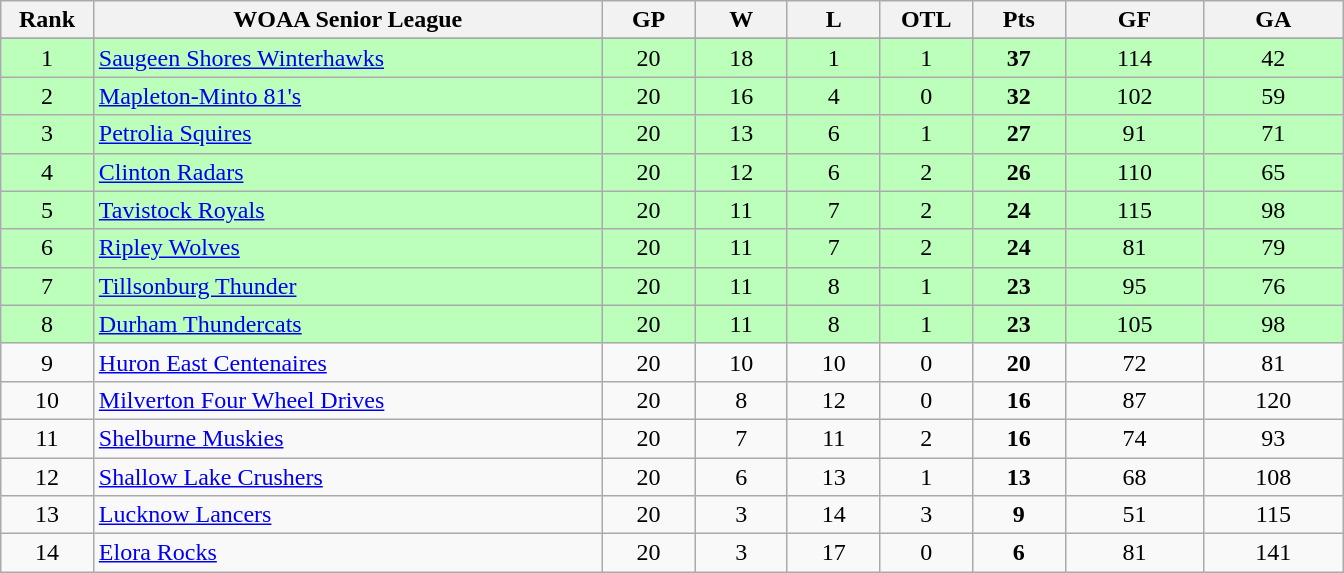<table class="wikitable" style="text-align:center" width:50em">
<tr>
<th bgcolor="#DDDDFF" width="5%">Rank</th>
<th bgcolor="#DDDDFF" width="27.5%">WOAA Senior League</th>
<th bgcolor="#DDDDFF" width="5%">GP</th>
<th bgcolor="#DDDDFF" width="5%">W</th>
<th bgcolor="#DDDDFF" width="5%">L</th>
<th bgcolor="#DDDDFF" width="5%">OTL</th>
<th bgcolor="#DDDDFF" width="5%">Pts</th>
<th bgcolor="#DDDDFF" width="7.5%">GF</th>
<th bgcolor="#DDDDFF" width="7.5%">GA</th>
</tr>
<tr>
</tr>
<tr bgcolor="#bbffbb">
<td>1</td>
<td align=left><a href='#'>Saugeen Shores Winterhawks</a></td>
<td>20</td>
<td>18</td>
<td>1</td>
<td>1</td>
<td><strong>37</strong></td>
<td>114</td>
<td>42</td>
</tr>
<tr bgcolor="#bbffbb">
<td>2</td>
<td align=left><a href='#'>Mapleton-Minto 81's</a></td>
<td>20</td>
<td>16</td>
<td>4</td>
<td>0</td>
<td><strong>32</strong></td>
<td>102</td>
<td>59</td>
</tr>
<tr bgcolor="#bbffbb">
<td>3</td>
<td align=left><a href='#'>Petrolia Squires</a></td>
<td>20</td>
<td>13</td>
<td>6</td>
<td>1</td>
<td><strong>27</strong></td>
<td>91</td>
<td>71</td>
</tr>
<tr bgcolor="#bbffbb">
<td>4</td>
<td align=left><a href='#'>Clinton Radars</a></td>
<td>20</td>
<td>12</td>
<td>6</td>
<td>2</td>
<td><strong>26</strong></td>
<td>110</td>
<td>65</td>
</tr>
<tr bgcolor="#bbffbb">
<td>5</td>
<td align=left><a href='#'>Tavistock Royals</a></td>
<td>20</td>
<td>11</td>
<td>7</td>
<td>2</td>
<td><strong>24</strong></td>
<td>115</td>
<td>98</td>
</tr>
<tr bgcolor="#bbffbb">
<td>6</td>
<td align=left><a href='#'>Ripley Wolves</a></td>
<td>20</td>
<td>11</td>
<td>7</td>
<td>2</td>
<td><strong>24</strong></td>
<td>81</td>
<td>79</td>
</tr>
<tr bgcolor="#bbffbb">
<td>7</td>
<td align=left><a href='#'>Tillsonburg Thunder</a></td>
<td>20</td>
<td>11</td>
<td>8</td>
<td>1</td>
<td><strong>23</strong></td>
<td>95</td>
<td>76</td>
</tr>
<tr bgcolor="#bbffbb">
<td>8</td>
<td align=left><a href='#'>Durham Thundercats</a></td>
<td>20</td>
<td>11</td>
<td>8</td>
<td>1</td>
<td><strong>23</strong></td>
<td>105</td>
<td>98</td>
</tr>
<tr>
<td>9</td>
<td align=left><a href='#'>Huron East Centenaires</a></td>
<td>20</td>
<td>10</td>
<td>10</td>
<td>0</td>
<td><strong>20</strong></td>
<td>72</td>
<td>81</td>
</tr>
<tr>
<td>10</td>
<td align=left><a href='#'>Milverton Four Wheel Drives</a></td>
<td>20</td>
<td>8</td>
<td>12</td>
<td>0</td>
<td><strong>16</strong></td>
<td>87</td>
<td>120</td>
</tr>
<tr>
<td>11</td>
<td align=left><a href='#'>Shelburne Muskies</a></td>
<td>20</td>
<td>7</td>
<td>11</td>
<td>2</td>
<td><strong>16</strong></td>
<td>74</td>
<td>93</td>
</tr>
<tr>
<td>12</td>
<td align=left><a href='#'>Shallow Lake Crushers</a></td>
<td>20</td>
<td>6</td>
<td>13</td>
<td>1</td>
<td><strong>13</strong></td>
<td>68</td>
<td>108</td>
</tr>
<tr>
<td>13</td>
<td align=left><a href='#'>Lucknow Lancers</a></td>
<td>20</td>
<td>3</td>
<td>14</td>
<td>3</td>
<td><strong>9</strong></td>
<td>51</td>
<td>115</td>
</tr>
<tr>
<td>14</td>
<td align=left><a href='#'>Elora Rocks</a></td>
<td>20</td>
<td>3</td>
<td>17</td>
<td>0</td>
<td><strong>6</strong></td>
<td>81</td>
<td>141</td>
</tr>
</table>
